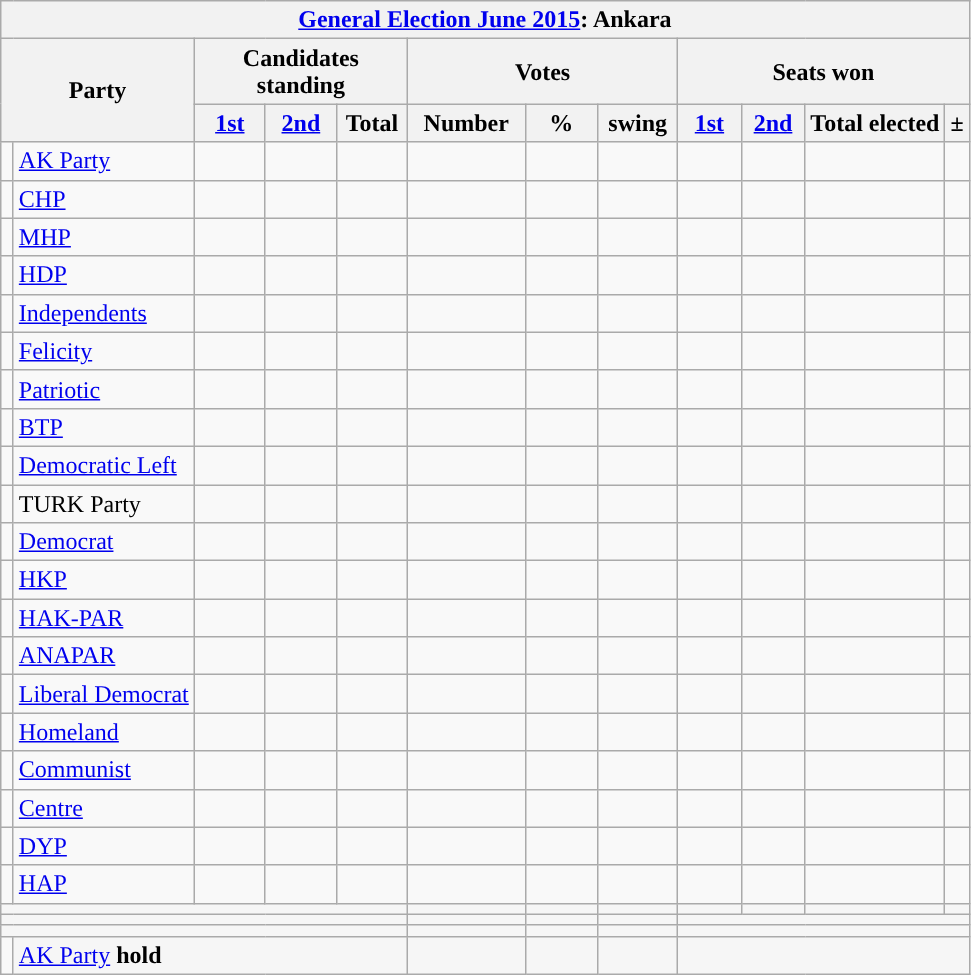<table class="wikitable">
<tr>
<th colspan="14"><a href='#'>General Election June 2015</a>: Ankara</th>
</tr>
<tr>
<th colspan="2" rowspan="2">Party</th>
<th colspan="3">Candidates standing</th>
<th colspan="3">Votes</th>
<th colspan="4">Seats won</th>
</tr>
<tr>
<th style="width:40px;"><a href='#'>1st</a></th>
<th style="width:40px;"><a href='#'>2nd</a></th>
<th style="width:40px;">Total</th>
<th style="width:71px;">Number</th>
<th style="width:41px;">%</th>
<th style="width:46px;">swing</th>
<th style="width:35px;"><a href='#'>1st</a></th>
<th style="width:35px;"><a href='#'>2nd</a></th>
<th>Total elected</th>
<th>±</th>
</tr>
<tr>
<td style="width:1px; background: "></td>
<td><a href='#'>AK Party</a></td>
<td></td>
<td></td>
<td></td>
<td></td>
<td></td>
<td></td>
<td></td>
<td></td>
<td></td>
<td></td>
</tr>
<tr>
<td style="width:1px; background: "></td>
<td><a href='#'>CHP</a></td>
<td></td>
<td></td>
<td></td>
<td></td>
<td></td>
<td></td>
<td></td>
<td></td>
<td></td>
<td></td>
</tr>
<tr>
<td style="width:1px; background: "></td>
<td><a href='#'>MHP</a></td>
<td></td>
<td></td>
<td></td>
<td></td>
<td></td>
<td></td>
<td></td>
<td></td>
<td></td>
<td></td>
</tr>
<tr>
<td style="width:1px; background: "></td>
<td><a href='#'>HDP</a></td>
<td></td>
<td></td>
<td></td>
<td></td>
<td></td>
<td></td>
<td></td>
<td></td>
<td></td>
<td></td>
</tr>
<tr>
<td style="width:1px; background: "></td>
<td><a href='#'>Independents</a></td>
<td></td>
<td></td>
<td></td>
<td></td>
<td></td>
<td></td>
<td></td>
<td></td>
<td></td>
<td></td>
</tr>
<tr>
<td style="width:1px; background: "></td>
<td><a href='#'>Felicity</a></td>
<td></td>
<td></td>
<td></td>
<td></td>
<td></td>
<td></td>
<td></td>
<td></td>
<td></td>
<td></td>
</tr>
<tr>
<td style="width:1px; background: "></td>
<td><a href='#'>Patriotic</a></td>
<td></td>
<td></td>
<td></td>
<td></td>
<td></td>
<td></td>
<td></td>
<td></td>
<td></td>
<td></td>
</tr>
<tr>
<td style="width:1px; background: "></td>
<td><a href='#'>BTP</a></td>
<td></td>
<td></td>
<td></td>
<td></td>
<td></td>
<td></td>
<td></td>
<td></td>
<td></td>
<td></td>
</tr>
<tr>
<td style="width:1px; background: "></td>
<td><a href='#'>Democratic Left</a></td>
<td></td>
<td></td>
<td></td>
<td></td>
<td></td>
<td></td>
<td></td>
<td></td>
<td></td>
<td></td>
</tr>
<tr>
<td style="width:1px; background: "></td>
<td>TURK Party</td>
<td></td>
<td></td>
<td></td>
<td></td>
<td></td>
<td></td>
<td></td>
<td></td>
<td></td>
<td></td>
</tr>
<tr>
<td style="width:1px; background: "></td>
<td><a href='#'>Democrat</a></td>
<td></td>
<td></td>
<td></td>
<td></td>
<td></td>
<td></td>
<td></td>
<td></td>
<td></td>
<td></td>
</tr>
<tr>
<td style="width:1px; background: "></td>
<td><a href='#'>HKP</a></td>
<td></td>
<td></td>
<td></td>
<td></td>
<td></td>
<td></td>
<td></td>
<td></td>
<td></td>
<td></td>
</tr>
<tr>
<td style="width:1px; background: "></td>
<td><a href='#'>HAK-PAR</a></td>
<td></td>
<td></td>
<td></td>
<td></td>
<td></td>
<td></td>
<td></td>
<td></td>
<td></td>
<td></td>
</tr>
<tr>
<td style="width:1px; background: "></td>
<td><a href='#'>ANAPAR</a></td>
<td></td>
<td></td>
<td></td>
<td></td>
<td></td>
<td></td>
<td></td>
<td></td>
<td></td>
<td></td>
</tr>
<tr>
<td style="width:1px; background: "></td>
<td><a href='#'>Liberal Democrat</a></td>
<td></td>
<td></td>
<td></td>
<td></td>
<td></td>
<td></td>
<td></td>
<td></td>
<td></td>
<td></td>
</tr>
<tr>
<td style="width:1px; background: "></td>
<td><a href='#'>Homeland</a></td>
<td></td>
<td></td>
<td></td>
<td></td>
<td></td>
<td></td>
<td></td>
<td></td>
<td></td>
<td></td>
</tr>
<tr>
<td style="width:1px; background: "></td>
<td><a href='#'>Communist</a></td>
<td></td>
<td></td>
<td></td>
<td></td>
<td></td>
<td></td>
<td></td>
<td></td>
<td></td>
<td></td>
</tr>
<tr>
<td style="width:1px; background: "></td>
<td><a href='#'>Centre</a></td>
<td></td>
<td></td>
<td></td>
<td></td>
<td></td>
<td></td>
<td></td>
<td></td>
<td></td>
<td></td>
</tr>
<tr>
<td style="width:1px; background: "></td>
<td><a href='#'>DYP</a></td>
<td></td>
<td></td>
<td></td>
<td></td>
<td></td>
<td></td>
<td></td>
<td></td>
<td></td>
<td></td>
</tr>
<tr>
<td style="width:1px; background: "></td>
<td><a href='#'>HAP</a></td>
<td></td>
<td></td>
<td></td>
<td></td>
<td></td>
<td></td>
<td></td>
<td></td>
<td></td>
<td></td>
</tr>
<tr>
<td style="background: #F6F6F6" colspan="5"></td>
<td style="background: #F6F6F6"></td>
<td style="background: #F6F6F6"></td>
<td style="background: #F6F6F6"></td>
<td style="background: #F6F6F6"></td>
<td style="background: #F6F6F6"></td>
<td style="background: #F6F6F6"></td>
<td style="background: #F6F6F6"></td>
</tr>
<tr>
<td style="background: #F6F6F6" colspan="5"></td>
<td style="background: #F6F6F6"></td>
<td style="background: #F6F6F6"></td>
<td style="background: #F6F6F6"></td>
<td style="background: #F6F6F6" colspan="4"></td>
</tr>
<tr>
<td style="background: #F6F6F6" colspan="5"></td>
<td style="background: #F6F6F6"></td>
<td style="background: #F6F6F6"></td>
<td style="background: #F6F6F6"></td>
<td style="background: #F6F6F6" colspan="4"></td>
</tr>
<tr>
<td style="width:1px; background: "></td>
<td style="background: #F6F6F6" colspan="4"><a href='#'>AK Party</a> <strong>hold</strong> </td>
<td style="background: #F6F6F6"></td>
<td style="background: #F6F6F6"></td>
<td style="background: #F6F6F6"></td>
<td style="background: #F6F6F6" colspan="5"></td>
</tr>
</table>
